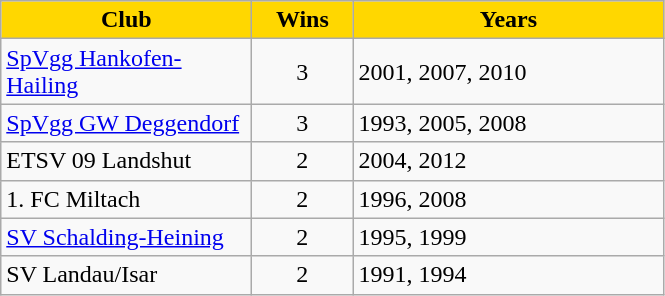<table class="wikitable">
<tr align="center" style="background:#FFD700">
<td width="160"><strong>Club</strong></td>
<td width="60"><strong>Wins</strong></td>
<td width="200"><strong>Years</strong></td>
</tr>
<tr>
<td><a href='#'>SpVgg Hankofen-Hailing</a></td>
<td align="center">3</td>
<td>2001, 2007, 2010</td>
</tr>
<tr>
<td><a href='#'>SpVgg GW Deggendorf</a></td>
<td align="center">3</td>
<td>1993, 2005, 2008</td>
</tr>
<tr>
<td>ETSV 09 Landshut</td>
<td align="center">2</td>
<td>2004, 2012</td>
</tr>
<tr>
<td>1. FC Miltach</td>
<td align="center">2</td>
<td>1996, 2008</td>
</tr>
<tr>
<td><a href='#'>SV Schalding-Heining</a></td>
<td align="center">2</td>
<td>1995, 1999</td>
</tr>
<tr>
<td>SV Landau/Isar</td>
<td align="center">2</td>
<td>1991, 1994</td>
</tr>
</table>
